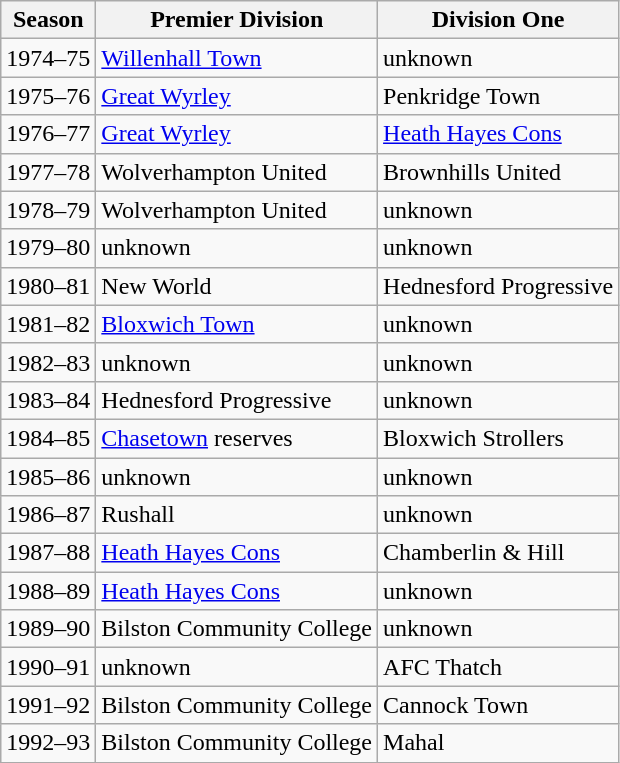<table class=wikitable>
<tr>
<th>Season</th>
<th>Premier Division</th>
<th>Division One</th>
</tr>
<tr>
<td>1974–75</td>
<td><a href='#'>Willenhall Town</a></td>
<td>unknown</td>
</tr>
<tr>
<td>1975–76</td>
<td><a href='#'>Great Wyrley</a></td>
<td>Penkridge Town</td>
</tr>
<tr>
<td>1976–77</td>
<td><a href='#'>Great Wyrley</a></td>
<td><a href='#'>Heath Hayes Cons</a></td>
</tr>
<tr>
<td>1977–78</td>
<td>Wolverhampton United</td>
<td>Brownhills United</td>
</tr>
<tr>
<td>1978–79</td>
<td>Wolverhampton United</td>
<td>unknown</td>
</tr>
<tr>
<td>1979–80</td>
<td>unknown</td>
<td>unknown</td>
</tr>
<tr>
<td>1980–81</td>
<td>New World</td>
<td>Hednesford Progressive</td>
</tr>
<tr>
<td>1981–82</td>
<td><a href='#'>Bloxwich Town</a></td>
<td>unknown</td>
</tr>
<tr>
<td>1982–83</td>
<td>unknown</td>
<td>unknown</td>
</tr>
<tr>
<td>1983–84</td>
<td>Hednesford Progressive</td>
<td>unknown</td>
</tr>
<tr>
<td>1984–85</td>
<td><a href='#'>Chasetown</a> reserves</td>
<td>Bloxwich Strollers</td>
</tr>
<tr>
<td>1985–86</td>
<td>unknown</td>
<td>unknown</td>
</tr>
<tr>
<td>1986–87</td>
<td>Rushall</td>
<td>unknown</td>
</tr>
<tr>
<td>1987–88</td>
<td><a href='#'>Heath Hayes Cons</a></td>
<td>Chamberlin & Hill</td>
</tr>
<tr>
<td>1988–89</td>
<td><a href='#'>Heath Hayes Cons</a></td>
<td>unknown</td>
</tr>
<tr>
<td>1989–90</td>
<td>Bilston Community College</td>
<td>unknown</td>
</tr>
<tr>
<td>1990–91</td>
<td>unknown</td>
<td>AFC Thatch</td>
</tr>
<tr>
<td>1991–92</td>
<td>Bilston Community College</td>
<td>Cannock Town</td>
</tr>
<tr>
<td>1992–93</td>
<td>Bilston Community College</td>
<td>Mahal</td>
</tr>
</table>
